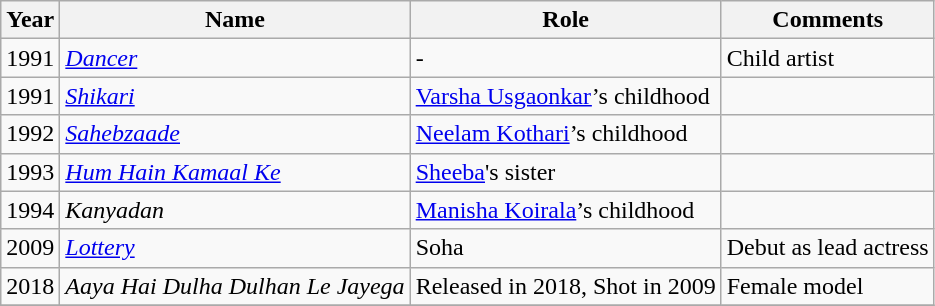<table class="wikitable sortable">
<tr>
<th>Year</th>
<th>Name</th>
<th>Role</th>
<th>Comments</th>
</tr>
<tr>
<td>1991</td>
<td><em><a href='#'>Dancer</a></em></td>
<td>-</td>
<td>Child artist</td>
</tr>
<tr>
<td>1991</td>
<td><em><a href='#'>Shikari</a></em></td>
<td><a href='#'>Varsha Usgaonkar</a>’s childhood</td>
<td></td>
</tr>
<tr>
<td>1992</td>
<td><em><a href='#'>Sahebzaade</a></em></td>
<td><a href='#'>Neelam Kothari</a>’s childhood</td>
<td></td>
</tr>
<tr>
<td>1993</td>
<td><em><a href='#'>Hum Hain Kamaal Ke</a></em></td>
<td><a href='#'>Sheeba</a>'s sister</td>
<td></td>
</tr>
<tr>
<td>1994</td>
<td><em>Kanyadan</em></td>
<td><a href='#'>Manisha Koirala</a>’s childhood</td>
<td></td>
</tr>
<tr>
<td>2009</td>
<td><em><a href='#'>Lottery</a></em></td>
<td>Soha</td>
<td>Debut as lead actress</td>
</tr>
<tr>
<td>2018</td>
<td><em>Aaya Hai Dulha Dulhan Le Jayega</em></td>
<td>Released in 2018, Shot in 2009</td>
<td>Female model</td>
</tr>
<tr>
</tr>
</table>
